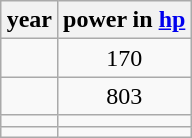<table class="wikitable" style="margin:auto">
<tr>
<th>year</th>
<th>power in <a href='#'>hp</a></th>
</tr>
<tr>
<td align="center"></td>
<td align="center">170 </td>
</tr>
<tr>
<td align="center"></td>
<td align="center">803 </td>
</tr>
<tr>
<td align="center"></td>
<td align="center"> </td>
</tr>
<tr>
<td align="center"></td>
<td align="center"> </td>
</tr>
</table>
